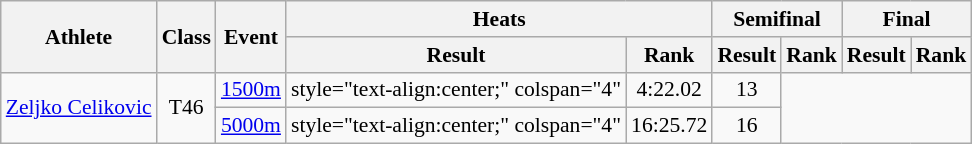<table class=wikitable style="font-size:90%">
<tr>
<th rowspan="2">Athlete</th>
<th rowspan="2">Class</th>
<th rowspan="2">Event</th>
<th colspan="2">Heats</th>
<th colspan="2">Semifinal</th>
<th colspan="2">Final</th>
</tr>
<tr>
<th>Result</th>
<th>Rank</th>
<th>Result</th>
<th>Rank</th>
<th>Result</th>
<th>Rank</th>
</tr>
<tr>
<td rowspan="2"><a href='#'>Zeljko Celikovic</a></td>
<td rowspan="2" style="text-align:center;">T46</td>
<td><a href='#'>1500m</a></td>
<td>style="text-align:center;" colspan="4" </td>
<td style="text-align:center;">4:22.02</td>
<td style="text-align:center;">13</td>
</tr>
<tr>
<td><a href='#'>5000m</a></td>
<td>style="text-align:center;" colspan="4" </td>
<td style="text-align:center;">16:25.72</td>
<td style="text-align:center;">16</td>
</tr>
</table>
